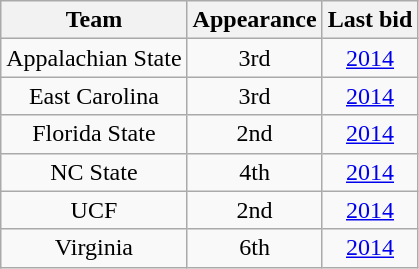<table class="wikitable sortable" style="text-align:center">
<tr>
<th>Team</th>
<th>Appearance</th>
<th>Last bid</th>
</tr>
<tr>
<td>Appalachian State</td>
<td>3rd</td>
<td><a href='#'>2014</a></td>
</tr>
<tr>
<td>East  Carolina</td>
<td>3rd</td>
<td><a href='#'>2014</a></td>
</tr>
<tr>
<td>Florida State</td>
<td>2nd</td>
<td><a href='#'>2014</a></td>
</tr>
<tr>
<td>NC State</td>
<td>4th</td>
<td><a href='#'>2014</a></td>
</tr>
<tr>
<td>UCF</td>
<td>2nd</td>
<td><a href='#'>2014</a></td>
</tr>
<tr>
<td>Virginia</td>
<td>6th</td>
<td><a href='#'>2014</a></td>
</tr>
</table>
